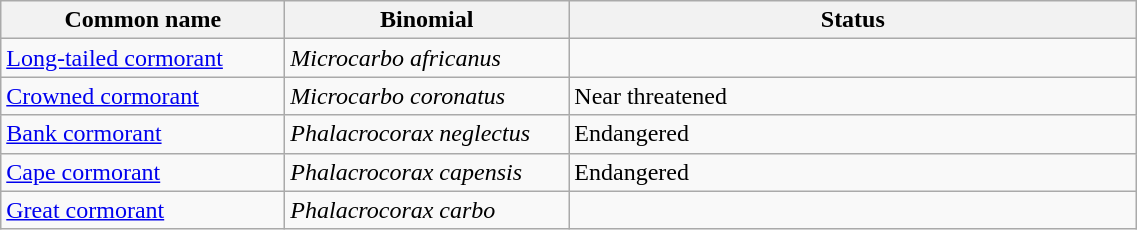<table width=60% class="wikitable">
<tr>
<th width=25%>Common name</th>
<th width=25%>Binomial</th>
<th width=50%>Status</th>
</tr>
<tr>
<td><a href='#'>Long-tailed cormorant</a></td>
<td><em>Microcarbo africanus</em></td>
<td></td>
</tr>
<tr>
<td><a href='#'>Crowned cormorant</a></td>
<td><em>Microcarbo coronatus</em></td>
<td>Near threatened</td>
</tr>
<tr>
<td><a href='#'>Bank cormorant</a></td>
<td><em>Phalacrocorax neglectus</em></td>
<td>Endangered</td>
</tr>
<tr>
<td><a href='#'>Cape cormorant</a></td>
<td><em>Phalacrocorax capensis</em></td>
<td>Endangered</td>
</tr>
<tr>
<td><a href='#'>Great cormorant</a></td>
<td><em>Phalacrocorax carbo</em></td>
<td></td>
</tr>
</table>
